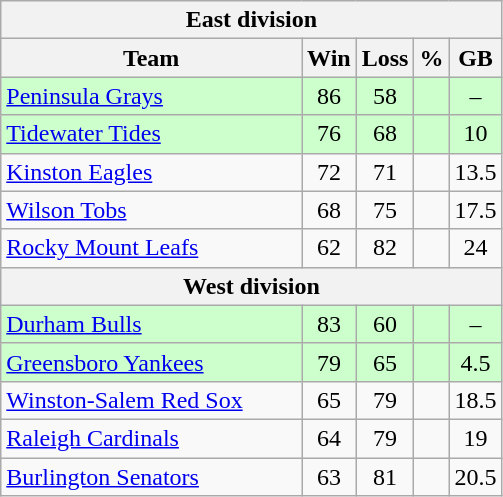<table class="wikitable">
<tr>
<th colspan="5">East division</th>
</tr>
<tr>
<th width="60%">Team</th>
<th>Win</th>
<th>Loss</th>
<th>%</th>
<th>GB</th>
</tr>
<tr align=center bgcolor=ccffcc>
<td align=left><a href='#'>Peninsula Grays</a></td>
<td>86</td>
<td>58</td>
<td></td>
<td>–</td>
</tr>
<tr align=center bgcolor=ccffcc>
<td align=left><a href='#'>Tidewater Tides</a></td>
<td>76</td>
<td>68</td>
<td></td>
<td>10</td>
</tr>
<tr align=center>
<td align=left><a href='#'>Kinston Eagles</a></td>
<td>72</td>
<td>71</td>
<td></td>
<td>13.5</td>
</tr>
<tr align=center>
<td align=left><a href='#'>Wilson Tobs</a></td>
<td>68</td>
<td>75</td>
<td></td>
<td>17.5</td>
</tr>
<tr align=center>
<td align=left><a href='#'>Rocky Mount Leafs</a></td>
<td>62</td>
<td>82</td>
<td></td>
<td>24</td>
</tr>
<tr>
<th colspan="5">West division</th>
</tr>
<tr align=center bgcolor=ccffcc>
<td align=left><a href='#'>Durham Bulls</a></td>
<td>83</td>
<td>60</td>
<td></td>
<td>–</td>
</tr>
<tr align=center bgcolor=ccffcc>
<td align=left><a href='#'>Greensboro Yankees</a></td>
<td>79</td>
<td>65</td>
<td></td>
<td>4.5</td>
</tr>
<tr align=center>
<td align=left><a href='#'>Winston-Salem Red Sox</a></td>
<td>65</td>
<td>79</td>
<td></td>
<td>18.5</td>
</tr>
<tr align=center>
<td align=left><a href='#'>Raleigh Cardinals</a></td>
<td>64</td>
<td>79</td>
<td></td>
<td>19</td>
</tr>
<tr align=center>
<td align=left><a href='#'>Burlington Senators</a></td>
<td>63</td>
<td>81</td>
<td></td>
<td>20.5</td>
</tr>
</table>
